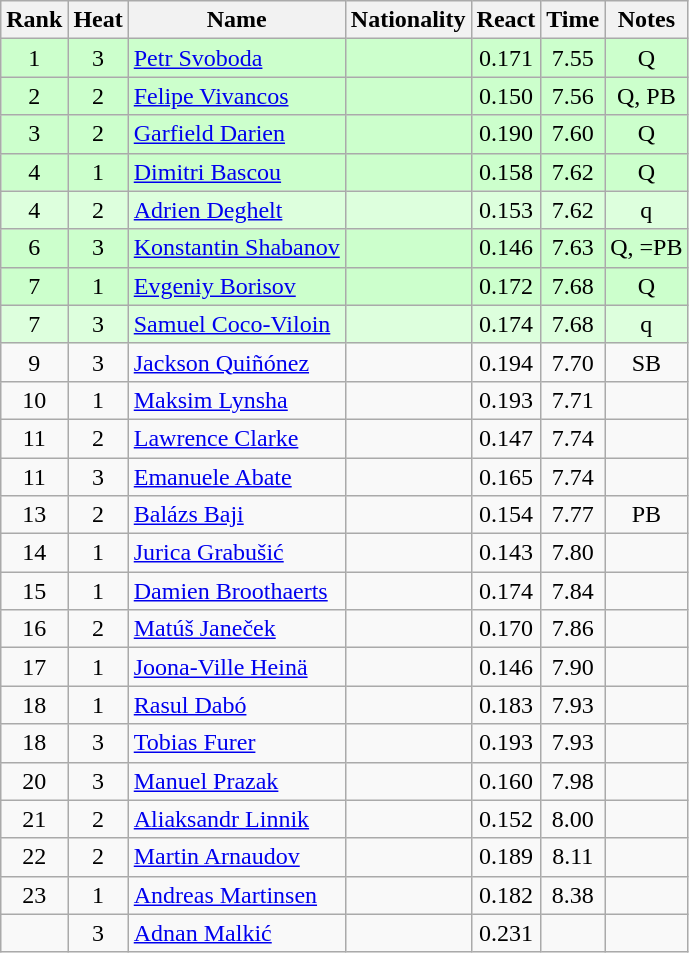<table class="wikitable sortable" style="text-align:center">
<tr>
<th>Rank</th>
<th>Heat</th>
<th>Name</th>
<th>Nationality</th>
<th>React</th>
<th>Time</th>
<th>Notes</th>
</tr>
<tr bgcolor=ccffcc>
<td>1</td>
<td>3</td>
<td align=left><a href='#'>Petr Svoboda</a></td>
<td align=left></td>
<td>0.171</td>
<td>7.55</td>
<td>Q</td>
</tr>
<tr bgcolor=ccffcc>
<td>2</td>
<td>2</td>
<td align=left><a href='#'>Felipe Vivancos</a></td>
<td align=left></td>
<td>0.150</td>
<td>7.56</td>
<td>Q, PB</td>
</tr>
<tr bgcolor=ccffcc>
<td>3</td>
<td>2</td>
<td align=left><a href='#'>Garfield Darien</a></td>
<td align=left></td>
<td>0.190</td>
<td>7.60</td>
<td>Q</td>
</tr>
<tr bgcolor=ccffcc>
<td>4</td>
<td>1</td>
<td align=left><a href='#'>Dimitri Bascou</a></td>
<td align=left></td>
<td>0.158</td>
<td>7.62</td>
<td>Q</td>
</tr>
<tr bgcolor=ddffdd>
<td>4</td>
<td>2</td>
<td align=left><a href='#'>Adrien Deghelt</a></td>
<td align=left></td>
<td>0.153</td>
<td>7.62</td>
<td>q</td>
</tr>
<tr bgcolor=ccffcc>
<td>6</td>
<td>3</td>
<td align=left><a href='#'>Konstantin Shabanov</a></td>
<td align=left></td>
<td>0.146</td>
<td>7.63</td>
<td>Q, =PB</td>
</tr>
<tr bgcolor=ccffcc>
<td>7</td>
<td>1</td>
<td align=left><a href='#'>Evgeniy Borisov</a></td>
<td align=left></td>
<td>0.172</td>
<td>7.68</td>
<td>Q</td>
</tr>
<tr bgcolor=ddffdd>
<td>7</td>
<td>3</td>
<td align=left><a href='#'>Samuel Coco-Viloin</a></td>
<td align=left></td>
<td>0.174</td>
<td>7.68</td>
<td>q</td>
</tr>
<tr>
<td>9</td>
<td>3</td>
<td align=left><a href='#'>Jackson Quiñónez</a></td>
<td align=left></td>
<td>0.194</td>
<td>7.70</td>
<td>SB</td>
</tr>
<tr>
<td>10</td>
<td>1</td>
<td align=left><a href='#'>Maksim Lynsha</a></td>
<td align=left></td>
<td>0.193</td>
<td>7.71</td>
<td></td>
</tr>
<tr>
<td>11</td>
<td>2</td>
<td align=left><a href='#'>Lawrence Clarke</a></td>
<td align=left></td>
<td>0.147</td>
<td>7.74</td>
<td></td>
</tr>
<tr>
<td>11</td>
<td>3</td>
<td align=left><a href='#'>Emanuele Abate</a></td>
<td align=left></td>
<td>0.165</td>
<td>7.74</td>
<td></td>
</tr>
<tr>
<td>13</td>
<td>2</td>
<td align=left><a href='#'>Balázs Baji</a></td>
<td align=left></td>
<td>0.154</td>
<td>7.77</td>
<td>PB</td>
</tr>
<tr>
<td>14</td>
<td>1</td>
<td align=left><a href='#'>Jurica Grabušić</a></td>
<td align=left></td>
<td>0.143</td>
<td>7.80</td>
<td></td>
</tr>
<tr>
<td>15</td>
<td>1</td>
<td align=left><a href='#'>Damien Broothaerts</a></td>
<td align=left></td>
<td>0.174</td>
<td>7.84</td>
<td></td>
</tr>
<tr>
<td>16</td>
<td>2</td>
<td align=left><a href='#'>Matúš Janeček</a></td>
<td align=left></td>
<td>0.170</td>
<td>7.86</td>
<td></td>
</tr>
<tr>
<td>17</td>
<td>1</td>
<td align=left><a href='#'>Joona-Ville Heinä</a></td>
<td align=left></td>
<td>0.146</td>
<td>7.90</td>
<td></td>
</tr>
<tr>
<td>18</td>
<td>1</td>
<td align=left><a href='#'>Rasul Dabó</a></td>
<td align=left></td>
<td>0.183</td>
<td>7.93</td>
<td></td>
</tr>
<tr>
<td>18</td>
<td>3</td>
<td align=left><a href='#'>Tobias Furer</a></td>
<td align=left></td>
<td>0.193</td>
<td>7.93</td>
<td></td>
</tr>
<tr>
<td>20</td>
<td>3</td>
<td align=left><a href='#'>Manuel Prazak</a></td>
<td align=left></td>
<td>0.160</td>
<td>7.98</td>
<td></td>
</tr>
<tr>
<td>21</td>
<td>2</td>
<td align=left><a href='#'>Aliaksandr Linnik</a></td>
<td align=left></td>
<td>0.152</td>
<td>8.00</td>
<td></td>
</tr>
<tr>
<td>22</td>
<td>2</td>
<td align=left><a href='#'>Martin Arnaudov</a></td>
<td align=left></td>
<td>0.189</td>
<td>8.11</td>
<td></td>
</tr>
<tr>
<td>23</td>
<td>1</td>
<td align=left><a href='#'>Andreas Martinsen</a></td>
<td align=left></td>
<td>0.182</td>
<td>8.38</td>
<td></td>
</tr>
<tr>
<td></td>
<td>3</td>
<td align=left><a href='#'>Adnan Malkić</a></td>
<td align=left></td>
<td>0.231</td>
<td></td>
<td></td>
</tr>
</table>
